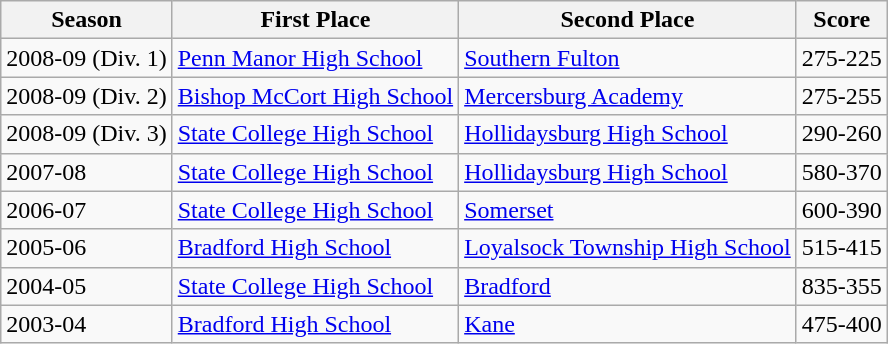<table class="wikitable">
<tr>
<th>Season</th>
<th>First Place</th>
<th>Second Place</th>
<th>Score</th>
</tr>
<tr>
<td>2008-09 (Div. 1)</td>
<td><a href='#'>Penn Manor High School</a></td>
<td><a href='#'>Southern Fulton</a></td>
<td>275-225</td>
</tr>
<tr>
<td>2008-09 (Div. 2)</td>
<td><a href='#'>Bishop McCort High School</a></td>
<td><a href='#'>Mercersburg Academy</a></td>
<td>275-255</td>
</tr>
<tr>
<td>2008-09 (Div. 3)</td>
<td><a href='#'>State College High School</a></td>
<td><a href='#'>Hollidaysburg High School</a></td>
<td>290-260</td>
</tr>
<tr>
<td>2007-08</td>
<td><a href='#'>State College High School</a></td>
<td><a href='#'>Hollidaysburg High School</a></td>
<td>580-370</td>
</tr>
<tr>
<td>2006-07</td>
<td><a href='#'>State College High School</a></td>
<td><a href='#'>Somerset</a></td>
<td>600-390</td>
</tr>
<tr>
<td>2005-06</td>
<td><a href='#'>Bradford High School</a></td>
<td><a href='#'>Loyalsock Township High School</a></td>
<td>515-415</td>
</tr>
<tr>
<td>2004-05</td>
<td><a href='#'>State College High School</a></td>
<td><a href='#'>Bradford</a></td>
<td>835-355</td>
</tr>
<tr>
<td>2003-04</td>
<td><a href='#'>Bradford High School</a></td>
<td><a href='#'>Kane</a></td>
<td>475-400</td>
</tr>
</table>
